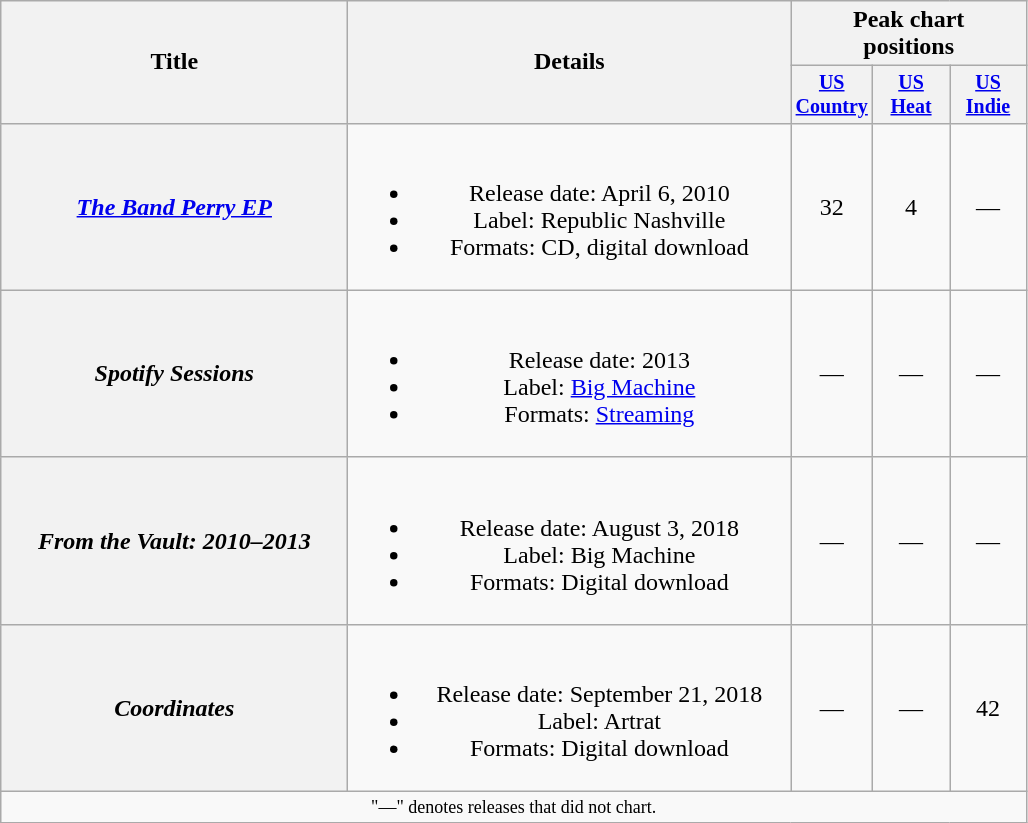<table class="wikitable plainrowheaders" style="text-align:center;">
<tr>
<th rowspan="2" style="width:14em;">Title</th>
<th rowspan="2" style="width:18em;">Details</th>
<th colspan="3">Peak chart<br>positions</th>
</tr>
<tr style="font-size:smaller;">
<th style="width:45px;"><a href='#'>US Country</a><br></th>
<th style="width:45px;"><a href='#'>US<br>Heat</a><br></th>
<th style="width:45px;"><a href='#'>US<br>Indie</a><br></th>
</tr>
<tr>
<th scope="row"><em><a href='#'>The Band Perry EP</a></em></th>
<td><br><ul><li>Release date: April 6, 2010</li><li>Label: Republic Nashville</li><li>Formats: CD, digital download</li></ul></td>
<td>32</td>
<td>4</td>
<td>—</td>
</tr>
<tr>
<th scope="row"><em>Spotify Sessions</em></th>
<td><br><ul><li>Release date: 2013</li><li>Label: <a href='#'>Big Machine</a></li><li>Formats: <a href='#'>Streaming</a></li></ul></td>
<td>—</td>
<td>—</td>
<td>—</td>
</tr>
<tr>
<th scope="row"><em>From the Vault: 2010–2013</em></th>
<td><br><ul><li>Release date: August 3, 2018</li><li>Label: Big Machine</li><li>Formats: Digital download</li></ul></td>
<td>—</td>
<td>—</td>
<td>—</td>
</tr>
<tr>
<th scope="row"><em>Coordinates</em></th>
<td><br><ul><li>Release date: September 21, 2018</li><li>Label: Artrat</li><li>Formats: Digital download</li></ul></td>
<td>—</td>
<td>—</td>
<td>42</td>
</tr>
<tr>
<td colspan="5" style="font-size:9pt">"—" denotes releases that did not chart.</td>
</tr>
</table>
